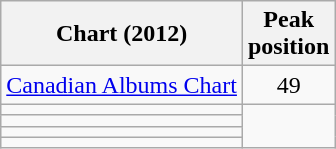<table class="wikitable sortable plainrowheaders">
<tr>
<th scope="col">Chart (2012)</th>
<th scope="col">Peak<br>position</th>
</tr>
<tr>
<td><a href='#'>Canadian Albums Chart</a></td>
<td style="text-align:center;">49</td>
</tr>
<tr>
<td></td>
</tr>
<tr>
<td></td>
</tr>
<tr>
<td></td>
</tr>
<tr>
<td></td>
</tr>
</table>
